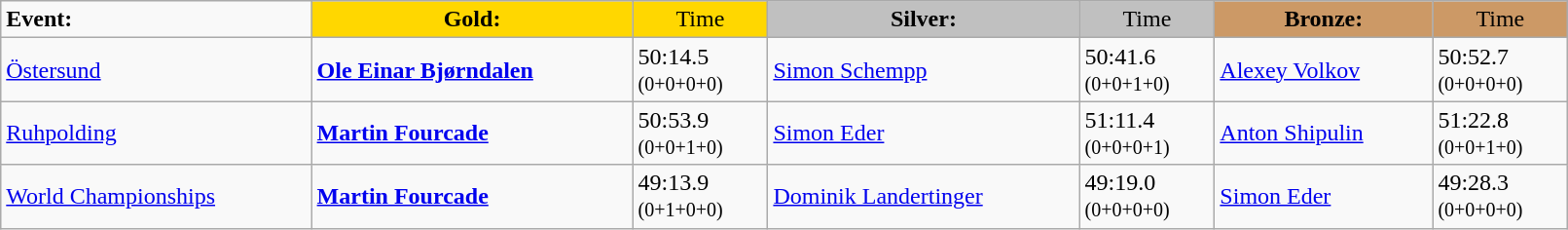<table class="wikitable" width=85%>
<tr>
<td><strong>Event:</strong></td>
<td style="text-align:center;background-color:gold;"><strong>Gold:</strong></td>
<td style="text-align:center;background-color:gold;">Time</td>
<td style="text-align:center;background-color:silver;"><strong>Silver:</strong></td>
<td style="text-align:center;background-color:silver;">Time</td>
<td style="text-align:center;background-color:#CC9966;"><strong>Bronze:</strong></td>
<td style="text-align:center;background-color:#CC9966;">Time</td>
</tr>
<tr>
<td><a href='#'>Östersund</a><br></td>
<td><strong><a href='#'>Ole Einar Bjørndalen</a></strong><br><small></small></td>
<td>50:14.5<br><small>(0+0+0+0)</small></td>
<td><a href='#'>Simon Schempp</a><br><small></small></td>
<td>50:41.6<br><small>(0+0+1+0)</small></td>
<td><a href='#'>Alexey Volkov</a><br><small></small></td>
<td>50:52.7<br><small>(0+0+0+0)</small></td>
</tr>
<tr>
<td><a href='#'>Ruhpolding</a><br></td>
<td><strong><a href='#'>Martin Fourcade</a></strong><br><small></small></td>
<td>50:53.9<br><small>(0+0+1+0)</small></td>
<td><a href='#'>Simon Eder</a><br><small></small></td>
<td>51:11.4<br><small>(0+0+0+1)</small></td>
<td><a href='#'>Anton Shipulin</a><br><small></small></td>
<td>51:22.8<br><small>(0+0+1+0)</small></td>
</tr>
<tr>
<td><a href='#'>World Championships</a><br></td>
<td><strong><a href='#'>Martin Fourcade</a></strong><br><small></small></td>
<td>49:13.9<br><small>(0+1+0+0)</small></td>
<td><a href='#'>Dominik Landertinger</a><br><small></small></td>
<td>49:19.0<br><small>(0+0+0+0)</small></td>
<td><a href='#'>Simon Eder</a><br><small></small></td>
<td>49:28.3<br><small>(0+0+0+0)</small></td>
</tr>
</table>
